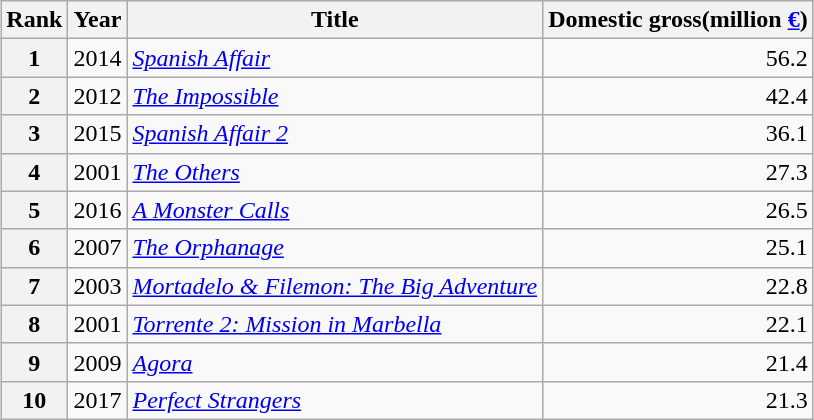<table class="wikitable" style="margin:1em auto;">
<tr>
<th>Rank</th>
<th>Year</th>
<th>Title</th>
<th>Domestic gross(million <a href='#'>€</a>)</th>
</tr>
<tr>
<th align = "center">1</th>
<td align = "center">2014</td>
<td><em><a href='#'>Spanish Affair</a></em></td>
<td align = "right">56.2</td>
</tr>
<tr>
<th align = "center">2</th>
<td align = "center">2012</td>
<td><em><a href='#'>The Impossible</a></em></td>
<td align = "right">42.4</td>
</tr>
<tr>
<th align = "center">3</th>
<td align = "center">2015</td>
<td><em><a href='#'>Spanish Affair 2</a></em></td>
<td align = "right">36.1</td>
</tr>
<tr>
<th align = "center">4</th>
<td align = "center">2001</td>
<td><em><a href='#'>The Others</a></em></td>
<td align = "right">27.3</td>
</tr>
<tr>
<th align = "center">5</th>
<td align = "center">2016</td>
<td><em><a href='#'>A Monster Calls</a></em></td>
<td align = "right">26.5</td>
</tr>
<tr>
<th align = "center">6</th>
<td align = "center">2007</td>
<td><em><a href='#'>The Orphanage</a></em></td>
<td align = "right">25.1</td>
</tr>
<tr>
<th align = "center">7</th>
<td align = "center">2003</td>
<td><em><a href='#'>Mortadelo & Filemon: The Big Adventure</a></em></td>
<td align = "right">22.8</td>
</tr>
<tr>
<th align = "center">8</th>
<td align = "center">2001</td>
<td><em><a href='#'>Torrente 2: Mission in Marbella</a></em></td>
<td align = "right">22.1</td>
</tr>
<tr>
<th align = "center">9</th>
<td align = "center">2009</td>
<td><em><a href='#'>Agora</a></em></td>
<td align = "right">21.4</td>
</tr>
<tr>
<th align = "center">10</th>
<td align = "center">2017</td>
<td><em><a href='#'>Perfect Strangers</a></em></td>
<td align = "right">21.3</td>
</tr>
</table>
